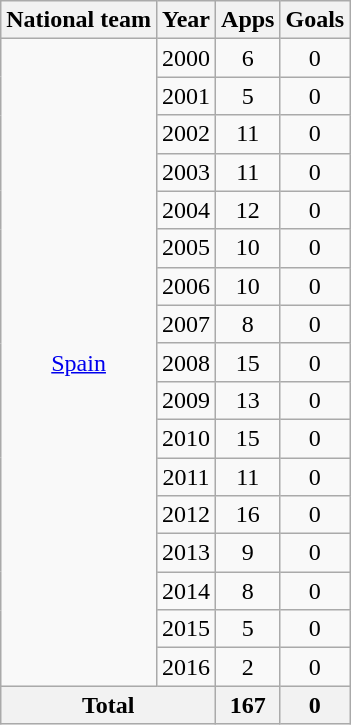<table class="wikitable" style="text-align:center">
<tr>
<th>National team</th>
<th>Year</th>
<th>Apps</th>
<th>Goals</th>
</tr>
<tr>
<td rowspan="17"><a href='#'>Spain</a></td>
<td>2000</td>
<td>6</td>
<td>0</td>
</tr>
<tr>
<td>2001</td>
<td>5</td>
<td>0</td>
</tr>
<tr>
<td>2002</td>
<td>11</td>
<td>0</td>
</tr>
<tr>
<td>2003</td>
<td>11</td>
<td>0</td>
</tr>
<tr>
<td>2004</td>
<td>12</td>
<td>0</td>
</tr>
<tr>
<td>2005</td>
<td>10</td>
<td>0</td>
</tr>
<tr>
<td>2006</td>
<td>10</td>
<td>0</td>
</tr>
<tr>
<td>2007</td>
<td>8</td>
<td>0</td>
</tr>
<tr>
<td>2008</td>
<td>15</td>
<td>0</td>
</tr>
<tr>
<td>2009</td>
<td>13</td>
<td>0</td>
</tr>
<tr>
<td>2010</td>
<td>15</td>
<td>0</td>
</tr>
<tr>
<td>2011</td>
<td>11</td>
<td>0</td>
</tr>
<tr>
<td>2012</td>
<td>16</td>
<td>0</td>
</tr>
<tr>
<td>2013</td>
<td>9</td>
<td>0</td>
</tr>
<tr>
<td>2014</td>
<td>8</td>
<td>0</td>
</tr>
<tr>
<td>2015</td>
<td>5</td>
<td>0</td>
</tr>
<tr>
<td>2016</td>
<td>2</td>
<td>0</td>
</tr>
<tr>
<th colspan="2">Total</th>
<th>167</th>
<th>0</th>
</tr>
</table>
